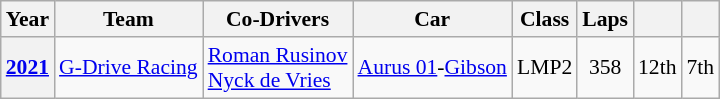<table class="wikitable" style="text-align:center; font-size:90%">
<tr>
<th>Year</th>
<th>Team</th>
<th>Co-Drivers</th>
<th>Car</th>
<th>Class</th>
<th>Laps</th>
<th></th>
<th></th>
</tr>
<tr>
<th><a href='#'>2021</a></th>
<td align="left"nowrap> <a href='#'>G-Drive Racing</a></td>
<td align="left"nowrap> <a href='#'>Roman Rusinov</a><br> <a href='#'>Nyck de Vries</a></td>
<td align="left" nowrap><a href='#'>Aurus 01</a>-<a href='#'>Gibson</a></td>
<td>LMP2</td>
<td>358</td>
<td>12th</td>
<td>7th</td>
</tr>
</table>
